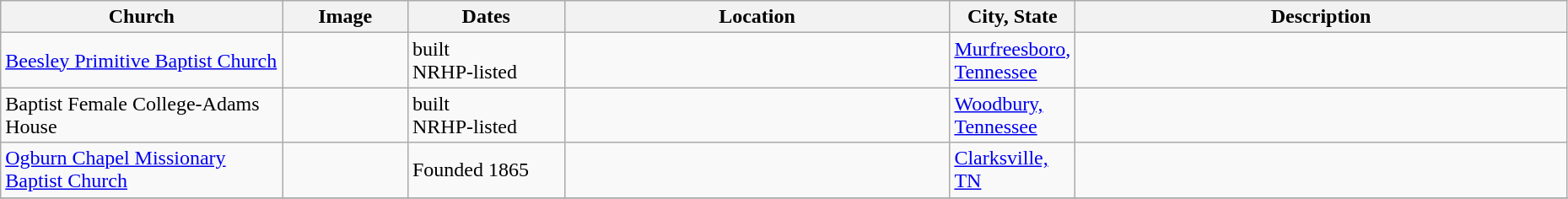<table class="wikitable sortable" style="width:98%">
<tr>
<th width = 18%><strong>Church</strong></th>
<th width = 8% class="unsortable"><strong>Image</strong></th>
<th width = 10%><strong>Dates</strong></th>
<th><strong>Location</strong></th>
<th width = 8%><strong>City, State</strong></th>
<th class="unsortable"><strong>Description</strong></th>
</tr>
<tr ->
<td><a href='#'>Beesley Primitive Baptist Church</a></td>
<td></td>
<td>built<br> NRHP-listed</td>
<td></td>
<td><a href='#'>Murfreesboro, Tennessee</a></td>
<td></td>
</tr>
<tr ->
<td>Baptist Female College-Adams House</td>
<td></td>
<td>built<br> NRHP-listed</td>
<td></td>
<td><a href='#'>Woodbury, Tennessee</a></td>
<td></td>
</tr>
<tr>
<td><a href='#'>Ogburn Chapel Missionary Baptist Church</a></td>
<td></td>
<td>Founded 1865</td>
<td></td>
<td><a href='#'>Clarksville, TN</a></td>
<td></td>
</tr>
<tr ->
</tr>
</table>
